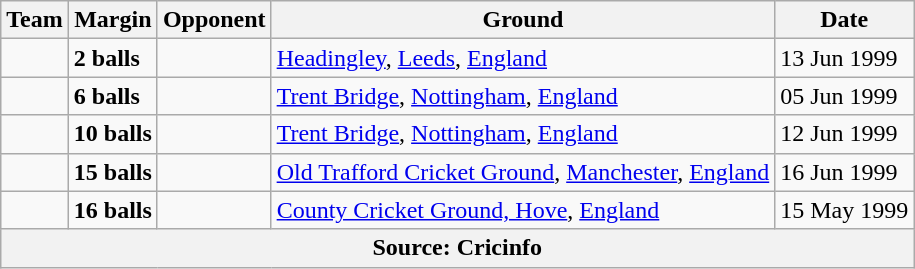<table class="wikitable sortable">
<tr>
<th>Team</th>
<th>Margin</th>
<th>Opponent</th>
<th>Ground</th>
<th>Date</th>
</tr>
<tr>
<td></td>
<td><strong>2 balls</strong></td>
<td></td>
<td><a href='#'>Headingley</a>, <a href='#'>Leeds</a>, <a href='#'>England</a></td>
<td>13 Jun 1999</td>
</tr>
<tr>
<td></td>
<td><strong>6 balls</strong></td>
<td></td>
<td><a href='#'>Trent Bridge</a>, <a href='#'>Nottingham</a>, <a href='#'>England</a></td>
<td>05 Jun 1999</td>
</tr>
<tr>
<td></td>
<td><strong>10 balls</strong></td>
<td></td>
<td><a href='#'>Trent Bridge</a>, <a href='#'>Nottingham</a>, <a href='#'>England</a></td>
<td>12 Jun 1999</td>
</tr>
<tr>
<td></td>
<td><strong>15 balls</strong></td>
<td></td>
<td><a href='#'>Old Trafford Cricket Ground</a>, <a href='#'>Manchester</a>, <a href='#'>England</a></td>
<td>16 Jun 1999</td>
</tr>
<tr>
<td></td>
<td><strong>16 balls</strong></td>
<td></td>
<td><a href='#'>County Cricket Ground, Hove</a>, <a href='#'>England</a></td>
<td>15 May 1999</td>
</tr>
<tr>
<th colspan="5">Source: Cricinfo</th>
</tr>
</table>
